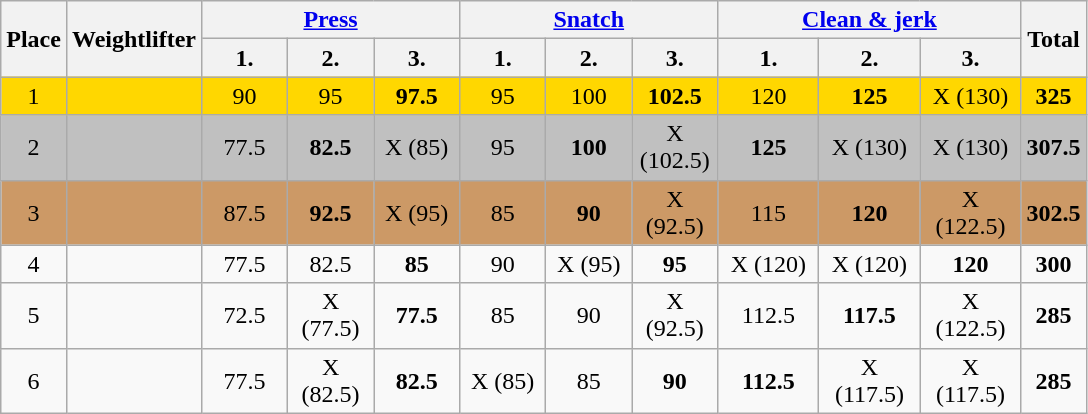<table class=wikitable style="text-align:center">
<tr>
<th rowspan=2>Place</th>
<th rowspan=2>Weightlifter</th>
<th colspan=3><a href='#'>Press</a></th>
<th colspan=3><a href='#'>Snatch</a></th>
<th colspan=3><a href='#'>Clean & jerk</a></th>
<th rowspan=2>Total</th>
</tr>
<tr>
<th align=center width=50>1.</th>
<th align=center width=50>2.</th>
<th align=center width=50>3.</th>
<th align=center width=50>1.</th>
<th align=center width=50>2.</th>
<th align=center width=50>3.</th>
<th align=center width=60>1.</th>
<th align=center width=60>2.</th>
<th align=center width=60>3.</th>
</tr>
<tr bgcolor=gold>
<td>1</td>
<td align=left></td>
<td>90</td>
<td>95</td>
<td><strong>97.5</strong></td>
<td>95</td>
<td>100</td>
<td><strong>102.5</strong></td>
<td>120</td>
<td><strong>125</strong></td>
<td>X (130)</td>
<td><strong>325</strong></td>
</tr>
<tr bgcolor=silver>
<td>2</td>
<td align=left></td>
<td>77.5</td>
<td><strong>82.5</strong></td>
<td>X (85)</td>
<td>95</td>
<td><strong>100</strong></td>
<td>X (102.5)</td>
<td><strong>125</strong></td>
<td>X (130)</td>
<td>X (130)</td>
<td><strong>307.5</strong></td>
</tr>
<tr bgcolor=cc9966>
<td>3</td>
<td align=left></td>
<td>87.5</td>
<td><strong>92.5</strong></td>
<td>X (95)</td>
<td>85</td>
<td><strong>90</strong></td>
<td>X (92.5)</td>
<td>115</td>
<td><strong>120</strong></td>
<td>X (122.5)</td>
<td><strong>302.5</strong></td>
</tr>
<tr>
<td>4</td>
<td align=left></td>
<td>77.5</td>
<td>82.5</td>
<td><strong>85</strong></td>
<td>90</td>
<td>X (95)</td>
<td><strong>95</strong></td>
<td>X (120)</td>
<td>X (120)</td>
<td><strong>120</strong></td>
<td><strong>300</strong></td>
</tr>
<tr>
<td>5</td>
<td align=left></td>
<td>72.5</td>
<td>X (77.5)</td>
<td><strong>77.5</strong></td>
<td>85</td>
<td>90</td>
<td>X (92.5)</td>
<td>112.5</td>
<td><strong>117.5</strong></td>
<td>X (122.5)</td>
<td><strong>285</strong></td>
</tr>
<tr>
<td>6</td>
<td align=left></td>
<td>77.5</td>
<td>X (82.5)</td>
<td><strong>82.5</strong></td>
<td>X (85)</td>
<td>85</td>
<td><strong>90</strong></td>
<td><strong>112.5</strong></td>
<td>X (117.5)</td>
<td>X (117.5)</td>
<td><strong>285</strong></td>
</tr>
</table>
